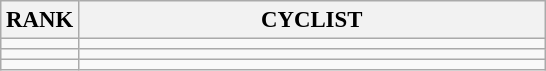<table class="wikitable" style="font-size:95%;">
<tr>
<th>RANK</th>
<th align="left" style="width: 20em">CYCLIST</th>
</tr>
<tr>
<td align="center"></td>
<td></td>
</tr>
<tr>
<td align="center"></td>
<td></td>
</tr>
<tr>
<td align="center"></td>
<td></td>
</tr>
</table>
